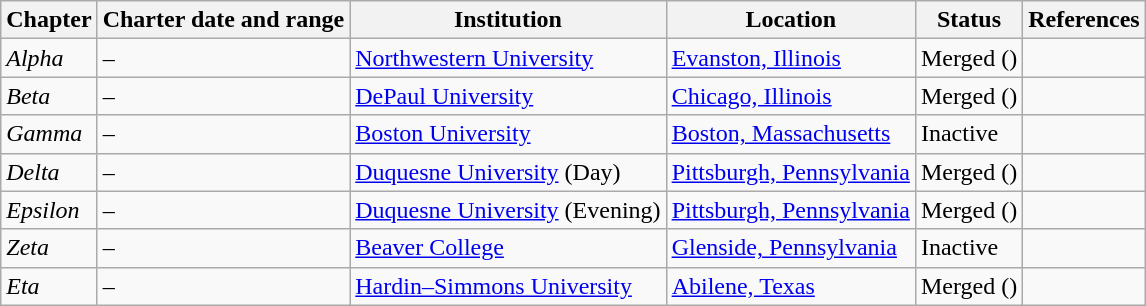<table class="wikitable sortable">
<tr>
<th>Chapter</th>
<th>Charter date and range</th>
<th>Institution</th>
<th>Location</th>
<th>Status</th>
<th>References</th>
</tr>
<tr>
<td><em>Alpha</em></td>
<td> – </td>
<td><a href='#'>Northwestern University</a></td>
<td><a href='#'>Evanston, Illinois</a></td>
<td>Merged (<strong></strong>)</td>
<td></td>
</tr>
<tr>
<td><em>Beta</em></td>
<td>  – </td>
<td><a href='#'>DePaul University</a></td>
<td><a href='#'>Chicago, Illinois</a></td>
<td>Merged (<strong></strong>)</td>
<td></td>
</tr>
<tr>
<td><em>Gamma</em></td>
<td>–</td>
<td><a href='#'>Boston University</a></td>
<td><a href='#'>Boston, Massachusetts</a></td>
<td>Inactive</td>
<td></td>
</tr>
<tr>
<td><em>Delta</em></td>
<td> – </td>
<td><a href='#'>Duquesne University</a> (Day)</td>
<td><a href='#'>Pittsburgh, Pennsylvania</a></td>
<td>Merged (<strong></strong>)</td>
<td></td>
</tr>
<tr>
<td><em>Epsilon</em></td>
<td> – </td>
<td><a href='#'>Duquesne University</a> (Evening)</td>
<td><a href='#'>Pittsburgh, Pennsylvania</a></td>
<td>Merged (<strong></strong>)</td>
<td></td>
</tr>
<tr>
<td><em>Zeta</em></td>
<td>–</td>
<td><a href='#'>Beaver College</a></td>
<td><a href='#'>Glenside, Pennsylvania</a></td>
<td>Inactive</td>
<td></td>
</tr>
<tr>
<td><em>Eta</em></td>
<td> – </td>
<td><a href='#'>Hardin–Simmons University</a></td>
<td><a href='#'>Abilene, Texas</a></td>
<td>Merged (<strong></strong>)</td>
<td></td>
</tr>
</table>
